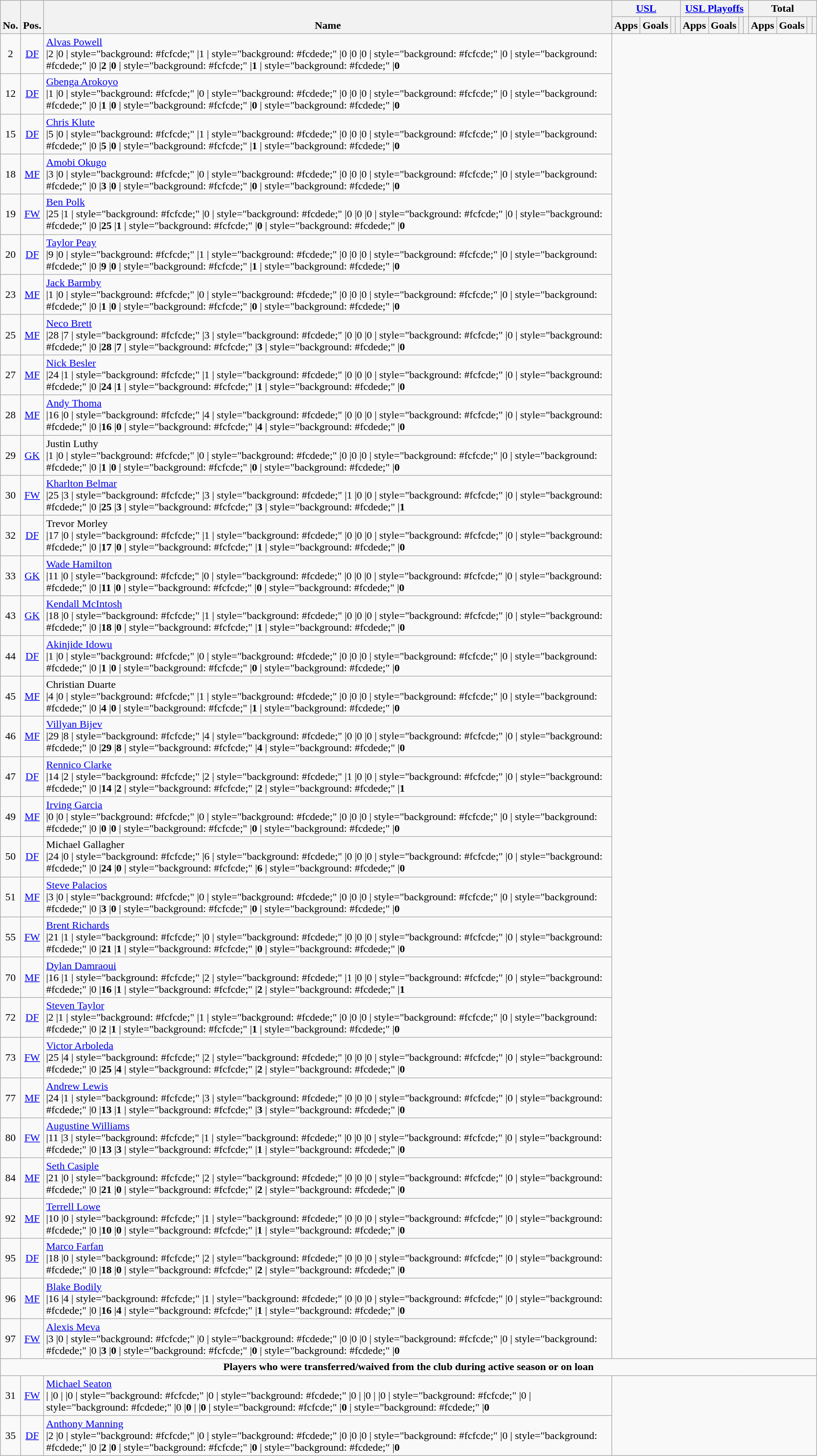<table class="wikitable" style="text-align:center">
<tr>
<th rowspan="2" style="vertical-align:bottom;">No.</th>
<th rowspan="2" style="vertical-align:bottom;">Pos.</th>
<th rowspan="2" style="vertical-align:bottom; style="width:150px;">Name</th>
<th colspan="4" style="width:85px;"><a href='#'>USL</a></th>
<th colspan="4" style="width:85px;"><a href='#'>USL Playoffs</a></th>
<th colspan="4" style="width:85px;">Total</th>
</tr>
<tr>
<th>Apps</th>
<th>Goals</th>
<th></th>
<th></th>
<th>Apps</th>
<th>Goals</th>
<th></th>
<th></th>
<th>Apps</th>
<th>Goals</th>
<th></th>
<th></th>
</tr>
<tr>
<td>2</td>
<td><a href='#'>DF</a></td>
<td align="left"> <a href='#'>Alvas Powell</a><br>                                        |2
                                       |0
 | style="background: #fcfcde;"      |1
    | style="background: #fcdede;"      |0
                                      |0
                                    |0
 | style="background: #fcfcde;"   |0
 | style="background: #fcdede;"      |0
                                      |<strong>2</strong>
                                     |<strong>0</strong>
 | style="background: #fcfcde;"    |<strong>1</strong>
 | style="background: #fcdede;"       |<strong>0</strong></td>
</tr>
<tr>
<td>12</td>
<td><a href='#'>DF</a></td>
<td align="left"> <a href='#'>Gbenga Arokoyo</a><br>                                        |1
                                       |0
 | style="background: #fcfcde;"      |0
    | style="background: #fcdede;"      |0
                                      |0
                                    |0
 | style="background: #fcfcde;"   |0
 | style="background: #fcdede;"      |0
                                      |<strong>1</strong>
                                     |<strong>0</strong>
 | style="background: #fcfcde;"    |<strong>0</strong>
 | style="background: #fcdede;"       |<strong>0</strong></td>
</tr>
<tr>
<td>15</td>
<td><a href='#'>DF</a></td>
<td align="left"> <a href='#'>Chris Klute</a><br>                                        |5
                                       |0
 | style="background: #fcfcde;"      |1
    | style="background: #fcdede;"      |0
                                      |0
                                    |0
 | style="background: #fcfcde;"   |0
 | style="background: #fcdede;"      |0
                                      |<strong>5</strong>
                                     |<strong>0</strong>
 | style="background: #fcfcde;"    |<strong>1</strong>
 | style="background: #fcdede;"       |<strong>0</strong></td>
</tr>
<tr>
<td>18</td>
<td><a href='#'>MF</a></td>
<td align="left"> <a href='#'>Amobi Okugo</a><br>                                        |3
                                       |0
 | style="background: #fcfcde;"      |0
    | style="background: #fcdede;"      |0
                                      |0
                                    |0
 | style="background: #fcfcde;"   |0
 | style="background: #fcdede;"      |0
                                      |<strong>3</strong>
                                     |<strong>0</strong>
 | style="background: #fcfcde;"    |<strong>0</strong>
 | style="background: #fcdede;"       |<strong>0</strong></td>
</tr>
<tr>
<td>19</td>
<td><a href='#'>FW</a></td>
<td align="left"> <a href='#'>Ben Polk</a><br>                                        |25
                                       |1
 | style="background: #fcfcde;"      |0
    | style="background: #fcdede;"      |0
                                      |0
                                    |0
 | style="background: #fcfcde;"   |0
 | style="background: #fcdede;"      |0
                                      |<strong>25</strong>
                                     |<strong>1</strong>
 | style="background: #fcfcde;"    |<strong>0</strong>
 | style="background: #fcdede;"       |<strong>0</strong></td>
</tr>
<tr>
<td>20</td>
<td><a href='#'>DF</a></td>
<td align="left"> <a href='#'>Taylor Peay</a><br>                                        |9
                                       |0
 | style="background: #fcfcde;"      |1
    | style="background: #fcdede;"      |0
                                      |0
                                    |0
 | style="background: #fcfcde;"   |0
 | style="background: #fcdede;"      |0
                                      |<strong>9</strong>
                                     |<strong>0</strong>
 | style="background: #fcfcde;"    |<strong>1</strong>
 | style="background: #fcdede;"       |<strong>0</strong></td>
</tr>
<tr>
<td>23</td>
<td><a href='#'>MF</a></td>
<td align="left"> <a href='#'>Jack Barmby</a><br>                                        |1
                                       |0
 | style="background: #fcfcde;"      |0
    | style="background: #fcdede;"      |0
                                      |0
                                    |0
 | style="background: #fcfcde;"   |0
 | style="background: #fcdede;"      |0
                                      |<strong>1</strong>
                                     |<strong>0</strong>
 | style="background: #fcfcde;"    |<strong>0</strong>
 | style="background: #fcdede;"       |<strong>0</strong></td>
</tr>
<tr>
<td>25</td>
<td><a href='#'>MF</a></td>
<td align="left"> <a href='#'>Neco Brett</a><br>                                        |28
                                       |7
 | style="background: #fcfcde;"      |3
    | style="background: #fcdede;"      |0
                                      |0
                                    |0
 | style="background: #fcfcde;"   |0
 | style="background: #fcdede;"      |0
                                      |<strong>28</strong>
                                     |<strong>7</strong>
 | style="background: #fcfcde;"    |<strong>3</strong>
 | style="background: #fcdede;"       |<strong>0</strong></td>
</tr>
<tr>
<td>27</td>
<td><a href='#'>MF</a></td>
<td align="left"> <a href='#'>Nick Besler</a><br>                                        |24
                                       |1
 | style="background: #fcfcde;"      |1
    | style="background: #fcdede;"      |0
                                      |0
                                    |0
 | style="background: #fcfcde;"   |0
 | style="background: #fcdede;"      |0
                                      |<strong>24</strong>
                                     |<strong>1</strong>
 | style="background: #fcfcde;"    |<strong>1</strong>
 | style="background: #fcdede;"       |<strong>0</strong></td>
</tr>
<tr>
<td>28</td>
<td><a href='#'>MF</a></td>
<td align="left"> <a href='#'>Andy Thoma</a><br>                                        |16
                                       |0
 | style="background: #fcfcde;"      |4
    | style="background: #fcdede;"      |0
                                      |0
                                    |0
 | style="background: #fcfcde;"   |0
 | style="background: #fcdede;"      |0
                                      |<strong>16</strong>
                                     |<strong>0</strong>
 | style="background: #fcfcde;"    |<strong>4</strong>
 | style="background: #fcdede;"       |<strong>0</strong></td>
</tr>
<tr>
<td>29</td>
<td><a href='#'>GK</a></td>
<td align="left"> Justin Luthy<br>                                        |1
                                       |0
 | style="background: #fcfcde;"      |0
    | style="background: #fcdede;"      |0
                                      |0
                                    |0
 | style="background: #fcfcde;"   |0
 | style="background: #fcdede;"      |0
                                      |<strong>1</strong>
                                     |<strong>0</strong>
 | style="background: #fcfcde;"    |<strong>0</strong>
 | style="background: #fcdede;"       |<strong>0</strong></td>
</tr>
<tr>
<td>30</td>
<td><a href='#'>FW</a></td>
<td align="left"> <a href='#'>Kharlton Belmar</a><br>                                        |25
                                       |3
 | style="background: #fcfcde;"      |3
    | style="background: #fcdede;"      |1
                                      |0
                                    |0
 | style="background: #fcfcde;"   |0
 | style="background: #fcdede;"      |0
                                      |<strong>25</strong>
                                     |<strong>3</strong>
 | style="background: #fcfcde;"    |<strong>3</strong>
 | style="background: #fcdede;"       |<strong>1</strong></td>
</tr>
<tr>
<td>32</td>
<td><a href='#'>DF</a></td>
<td align="left"> Trevor Morley<br>                                        |17
                                       |0
 | style="background: #fcfcde;"      |1
    | style="background: #fcdede;"      |0
                                      |0
                                    |0
 | style="background: #fcfcde;"   |0
 | style="background: #fcdede;"      |0
                                      |<strong>17</strong>
                                     |<strong>0</strong>
 | style="background: #fcfcde;"    |<strong>1</strong>
 | style="background: #fcdede;"       |<strong>0</strong></td>
</tr>
<tr>
<td>33</td>
<td><a href='#'>GK</a></td>
<td align="left"> <a href='#'>Wade Hamilton</a><br>                                        |11
                                       |0
 | style="background: #fcfcde;"      |0
    | style="background: #fcdede;"      |0
                                      |0
                                    |0
 | style="background: #fcfcde;"   |0
 | style="background: #fcdede;"      |0
                                      |<strong>11</strong>
                                     |<strong>0</strong>
 | style="background: #fcfcde;"    |<strong>0</strong>
 | style="background: #fcdede;"       |<strong>0</strong></td>
</tr>
<tr>
<td>43</td>
<td><a href='#'>GK</a></td>
<td align="left"> <a href='#'>Kendall McIntosh</a><br>                                        |18
                                       |0
 | style="background: #fcfcde;"      |1
    | style="background: #fcdede;"      |0
                                      |0
                                    |0
 | style="background: #fcfcde;"   |0
 | style="background: #fcdede;"      |0
                                      |<strong>18</strong>
                                     |<strong>0</strong>
 | style="background: #fcfcde;"    |<strong>1</strong>
 | style="background: #fcdede;"       |<strong>0</strong></td>
</tr>
<tr>
<td>44</td>
<td><a href='#'>DF</a></td>
<td align="left"> <a href='#'>Akinjide Idowu</a><br>                                        |1
                                       |0
 | style="background: #fcfcde;"      |0
    | style="background: #fcdede;"      |0
                                      |0
                                    |0
 | style="background: #fcfcde;"   |0
 | style="background: #fcdede;"      |0
                                      |<strong>1</strong>
                                     |<strong>0</strong>
 | style="background: #fcfcde;"    |<strong>0</strong>
 | style="background: #fcdede;"       |<strong>0</strong></td>
</tr>
<tr>
<td>45</td>
<td><a href='#'>MF</a></td>
<td align="left"> Christian Duarte<br>                                        |4
                                       |0
 | style="background: #fcfcde;"      |1
    | style="background: #fcdede;"      |0
                                      |0
                                    |0
 | style="background: #fcfcde;"   |0
 | style="background: #fcdede;"      |0
                                      |<strong>4</strong>
                                     |<strong>0</strong>
 | style="background: #fcfcde;"    |<strong>1</strong>
 | style="background: #fcdede;"       |<strong>0</strong></td>
</tr>
<tr>
<td>46</td>
<td><a href='#'>MF</a></td>
<td align="left"> <a href='#'>Villyan Bijev</a><br>                                        |29
                                       |8
 | style="background: #fcfcde;"      |4
    | style="background: #fcdede;"      |0
                                      |0
                                    |0
 | style="background: #fcfcde;"   |0
 | style="background: #fcdede;"      |0
                                      |<strong>29</strong>
                                     |<strong>8</strong>
 | style="background: #fcfcde;"    |<strong>4</strong>
 | style="background: #fcdede;"       |<strong>0</strong></td>
</tr>
<tr>
<td>47</td>
<td><a href='#'>DF</a></td>
<td align="left"> <a href='#'>Rennico Clarke</a><br>                                        |14
                                       |2
 | style="background: #fcfcde;"      |2
    | style="background: #fcdede;"      |1
                                      |0
                                    |0
 | style="background: #fcfcde;"   |0
 | style="background: #fcdede;"      |0
                                      |<strong>14</strong>
                                     |<strong>2</strong>
 | style="background: #fcfcde;"    |<strong>2</strong>
 | style="background: #fcdede;"       |<strong>1</strong></td>
</tr>
<tr>
<td>49</td>
<td><a href='#'>MF</a></td>
<td align="left"> <a href='#'>Irving Garcia</a><br>                                        |0 
                                       |0
 | style="background: #fcfcde;"      |0
    | style="background: #fcdede;"      |0
                                      |0
                                    |0
 | style="background: #fcfcde;"   |0
 | style="background: #fcdede;"      |0
                                      |<strong>0</strong>
                                     |<strong>0</strong>
 | style="background: #fcfcde;"    |<strong>0</strong>
 | style="background: #fcdede;"       |<strong>0</strong></td>
</tr>
<tr>
<td>50</td>
<td><a href='#'>DF</a></td>
<td align="left"> Michael Gallagher<br>                                        |24
                                       |0
 | style="background: #fcfcde;"      |6
    | style="background: #fcdede;"      |0
                                      |0
                                    |0
 | style="background: #fcfcde;"   |0
 | style="background: #fcdede;"      |0
                                      |<strong>24</strong>
                                     |<strong>0</strong>
 | style="background: #fcfcde;"    |<strong>6</strong>
 | style="background: #fcdede;"       |<strong>0</strong></td>
</tr>
<tr>
<td>51</td>
<td><a href='#'>MF</a></td>
<td align="left"> <a href='#'>Steve Palacios</a><br>                                        |3
                                       |0
 | style="background: #fcfcde;"      |0
    | style="background: #fcdede;"      |0
                                      |0
                                    |0
 | style="background: #fcfcde;"   |0
 | style="background: #fcdede;"      |0
                                      |<strong>3</strong>
                                     |<strong>0</strong>
 | style="background: #fcfcde;"    |<strong>0</strong>
 | style="background: #fcdede;"       |<strong>0</strong></td>
</tr>
<tr>
<td>55</td>
<td><a href='#'>FW</a></td>
<td align="left"> <a href='#'>Brent Richards</a><br>                                        |21
                                       |1
 | style="background: #fcfcde;"      |0
    | style="background: #fcdede;"      |0
                                      |0
                                    |0
 | style="background: #fcfcde;"   |0
 | style="background: #fcdede;"      |0
                                      |<strong>21</strong>
                                     |<strong>1</strong>
 | style="background: #fcfcde;"    |<strong>0</strong>
 | style="background: #fcdede;"       |<strong>0</strong></td>
</tr>
<tr>
<td>70</td>
<td><a href='#'>MF</a></td>
<td align="left"> <a href='#'>Dylan Damraoui</a><br>                                        |16
                                       |1
 | style="background: #fcfcde;"      |2
    | style="background: #fcdede;"      |1
                                      |0
                                    |0
 | style="background: #fcfcde;"   |0
 | style="background: #fcdede;"      |0
                                      |<strong>16</strong>
                                     |<strong>1</strong>
 | style="background: #fcfcde;"    |<strong>2</strong>
 | style="background: #fcdede;"       |<strong>1</strong></td>
</tr>
<tr>
<td>72</td>
<td><a href='#'>DF</a></td>
<td align="left"> <a href='#'>Steven Taylor</a><br>                                        |2
                                       |1
 | style="background: #fcfcde;"      |1
    | style="background: #fcdede;"      |0
                                      |0
                                    |0
 | style="background: #fcfcde;"   |0
 | style="background: #fcdede;"      |0
                                      |<strong>2</strong>
                                     |<strong>1</strong>
 | style="background: #fcfcde;"    |<strong>1</strong>
 | style="background: #fcdede;"       |<strong>0</strong></td>
</tr>
<tr>
<td>73</td>
<td><a href='#'>FW</a></td>
<td align="left"> <a href='#'>Victor Arboleda</a><br>                                        |25
                                       |4
 | style="background: #fcfcde;"      |2
    | style="background: #fcdede;"      |0
                                      |0
                                    |0
 | style="background: #fcfcde;"   |0
 | style="background: #fcdede;"      |0
                                      |<strong>25</strong>
                                     |<strong>4</strong>
 | style="background: #fcfcde;"    |<strong>2</strong>
 | style="background: #fcdede;"       |<strong>0</strong></td>
</tr>
<tr>
<td>77</td>
<td><a href='#'>MF</a></td>
<td align="left"> <a href='#'>Andrew Lewis</a><br>                                        |24
                                       |1
 | style="background: #fcfcde;"      |3
    | style="background: #fcdede;"      |0
                                      |0
                                    |0
 | style="background: #fcfcde;"   |0
 | style="background: #fcdede;"      |0
                                      |<strong>13</strong>
                                     |<strong>1</strong>
 | style="background: #fcfcde;"    |<strong>3</strong>
 | style="background: #fcdede;"       |<strong>0</strong></td>
</tr>
<tr>
<td>80</td>
<td><a href='#'>FW</a></td>
<td align="left"> <a href='#'>Augustine Williams</a><br>                                        |11
                                       |3
 | style="background: #fcfcde;"      |1
    | style="background: #fcdede;"      |0
                                      |0
                                    |0
 | style="background: #fcfcde;"   |0
 | style="background: #fcdede;"      |0
                                      |<strong>13</strong>
                                     |<strong>3</strong>
 | style="background: #fcfcde;"    |<strong>1</strong>
 | style="background: #fcdede;"       |<strong>0</strong></td>
</tr>
<tr>
<td>84</td>
<td><a href='#'>MF</a></td>
<td align="left"> <a href='#'>Seth Casiple</a><br>                                        |21 
                                       |0
 | style="background: #fcfcde;"      |2
    | style="background: #fcdede;"      |0
                                      |0
                                    |0
 | style="background: #fcfcde;"   |0
 | style="background: #fcdede;"      |0
                                      |<strong>21</strong>
                                     |<strong>0</strong>
 | style="background: #fcfcde;"    |<strong>2</strong>
 | style="background: #fcdede;"       |<strong>0</strong></td>
</tr>
<tr>
<td>92</td>
<td><a href='#'>MF</a></td>
<td align="left"> <a href='#'>Terrell Lowe</a><br>                                        |10
                                       |0
 | style="background: #fcfcde;"      |1
    | style="background: #fcdede;"      |0
                                      |0
                                    |0
 | style="background: #fcfcde;"   |0
 | style="background: #fcdede;"      |0
                                      |<strong>10</strong>
                                     |<strong>0</strong>
 | style="background: #fcfcde;"    |<strong>1</strong>
 | style="background: #fcdede;"       |<strong>0</strong></td>
</tr>
<tr>
<td>95</td>
<td><a href='#'>DF</a></td>
<td align="left"> <a href='#'>Marco Farfan</a><br>                                        |18
                                       |0
 | style="background: #fcfcde;"      |2
    | style="background: #fcdede;"      |0
                                      |0
                                    |0
 | style="background: #fcfcde;"   |0
 | style="background: #fcdede;"      |0
                                      |<strong>18</strong>
                                     |<strong>0</strong>
 | style="background: #fcfcde;"    |<strong>2</strong>
 | style="background: #fcdede;"       |<strong>0</strong></td>
</tr>
<tr>
<td>96</td>
<td><a href='#'>MF</a></td>
<td align="left"> <a href='#'>Blake Bodily</a><br>                                        |16
                                       |4
 | style="background: #fcfcde;"      |1
    | style="background: #fcdede;"      |0
                                      |0
                                    |0
 | style="background: #fcfcde;"   |0
 | style="background: #fcdede;"      |0
                                      |<strong>16</strong>
                                     |<strong>4</strong>
 | style="background: #fcfcde;"    |<strong>1</strong>
 | style="background: #fcdede;"       |<strong>0</strong></td>
</tr>
<tr>
<td>97</td>
<td><a href='#'>FW</a></td>
<td align="left"> <a href='#'>Alexis Meva</a><br>                                        |3
                                       |0
 | style="background: #fcfcde;"      |0
    | style="background: #fcdede;"      |0
                                      |0
                                    |0
 | style="background: #fcfcde;"   |0
 | style="background: #fcdede;"      |0
                                      |<strong>3</strong>
                                     |<strong>0</strong>
 | style="background: #fcfcde;"    |<strong>0</strong>
 | style="background: #fcdede;"       |<strong>0</strong></td>
</tr>
<tr>
<td colspan="15"><strong>Players who were transferred/waived from the club during active season or on loan</strong></td>
</tr>
<tr>
<td>31</td>
<td><a href='#'>FW</a></td>
<td align="left"> <a href='#'>Michael Seaton</a><br> |                                      |0 
 |                                     |0
 | style="background: #fcfcde;"      |0
    | style="background: #fcdede;"      |0
 |                                    |0
 |                                  |0
 | style="background: #fcfcde;"   |0
 | style="background: #fcdede;"      |0
                                      |<strong>0</strong>
  |                                  |<strong>0</strong>
 | style="background: #fcfcde;"    |<strong>0</strong>
 | style="background: #fcdede;"       |<strong>0</strong></td>
</tr>
<tr>
<td>35</td>
<td><a href='#'>DF</a></td>
<td align="left"> <a href='#'>Anthony Manning</a><br>                                        |2
                                       |0
 | style="background: #fcfcde;"      |0
    | style="background: #fcdede;"      |0
                                      |0
                                    |0
 | style="background: #fcfcde;"   |0
 | style="background: #fcdede;"      |0
                                      |<strong>2</strong>
                                     |<strong>0</strong>
 | style="background: #fcfcde;"    |<strong>0</strong>
 | style="background: #fcdede;"       |<strong>0</strong></td>
</tr>
</table>
